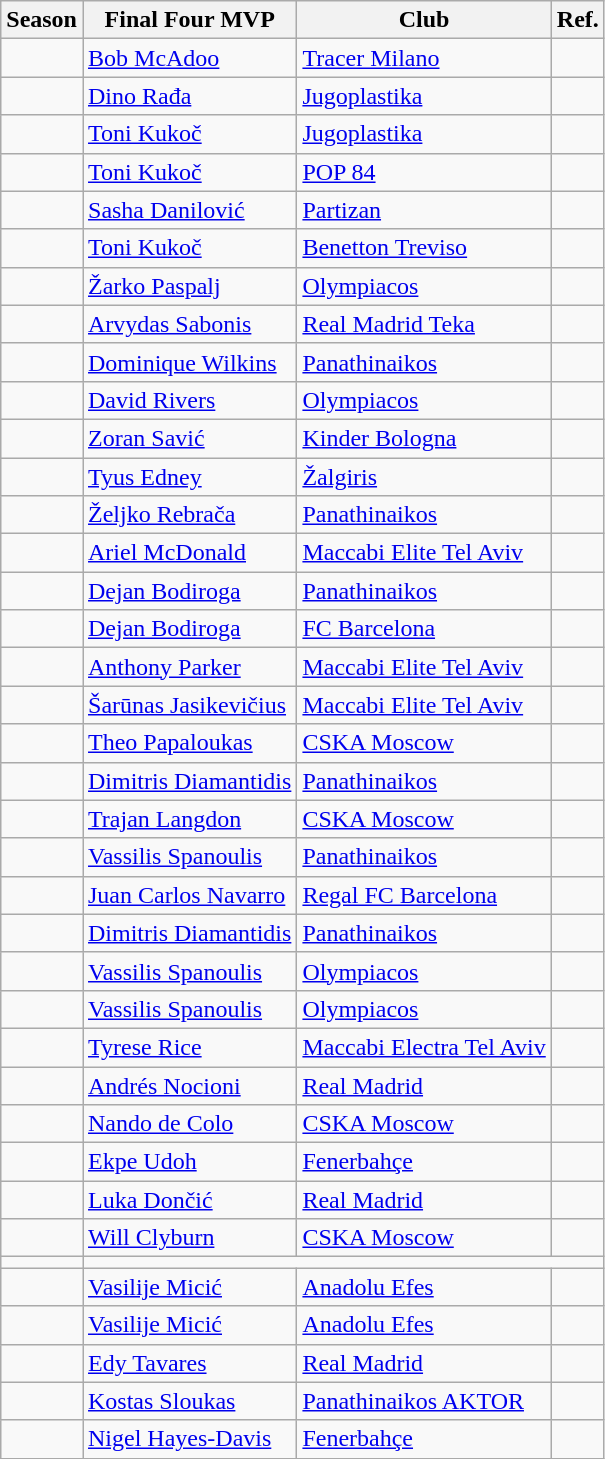<table class="wikitable sortable">
<tr>
<th>Season</th>
<th>Final Four MVP</th>
<th>Club</th>
<th>Ref.</th>
</tr>
<tr>
<td></td>
<td> <a href='#'>Bob McAdoo</a></td>
<td> <a href='#'>Tracer Milano</a></td>
<td></td>
</tr>
<tr>
<td></td>
<td> <a href='#'>Dino Rađa</a></td>
<td> <a href='#'>Jugoplastika</a></td>
<td></td>
</tr>
<tr>
<td></td>
<td> <a href='#'>Toni Kukoč</a></td>
<td> <a href='#'>Jugoplastika</a></td>
<td></td>
</tr>
<tr>
<td></td>
<td> <a href='#'>Toni Kukoč</a> </td>
<td> <a href='#'>POP 84</a></td>
<td></td>
</tr>
<tr>
<td></td>
<td> <a href='#'>Sasha Danilović</a></td>
<td> <a href='#'>Partizan</a></td>
<td></td>
</tr>
<tr>
<td></td>
<td> <a href='#'>Toni Kukoč</a> </td>
<td> <a href='#'>Benetton Treviso</a></td>
<td></td>
</tr>
<tr>
<td></td>
<td> <a href='#'>Žarko Paspalj</a></td>
<td> <a href='#'>Olympiacos</a></td>
<td></td>
</tr>
<tr>
<td></td>
<td> <a href='#'>Arvydas Sabonis</a></td>
<td> <a href='#'>Real Madrid Teka</a></td>
<td></td>
</tr>
<tr>
<td></td>
<td> <a href='#'>Dominique Wilkins</a></td>
<td> <a href='#'>Panathinaikos</a></td>
<td></td>
</tr>
<tr>
<td></td>
<td> <a href='#'>David Rivers</a></td>
<td> <a href='#'>Olympiacos</a></td>
<td></td>
</tr>
<tr>
<td></td>
<td> <a href='#'>Zoran Savić</a></td>
<td> <a href='#'>Kinder Bologna</a></td>
<td></td>
</tr>
<tr>
<td></td>
<td> <a href='#'>Tyus Edney</a></td>
<td> <a href='#'>Žalgiris</a></td>
<td></td>
</tr>
<tr>
<td></td>
<td> <a href='#'>Željko Rebrača</a></td>
<td> <a href='#'>Panathinaikos</a></td>
<td></td>
</tr>
<tr>
<td></td>
<td>  <a href='#'>Ariel McDonald</a></td>
<td> <a href='#'>Maccabi Elite Tel Aviv</a></td>
<td></td>
</tr>
<tr>
<td></td>
<td> <a href='#'>Dejan Bodiroga</a></td>
<td> <a href='#'>Panathinaikos</a></td>
<td></td>
</tr>
<tr>
<td></td>
<td> <a href='#'>Dejan Bodiroga</a> </td>
<td> <a href='#'>FC Barcelona</a></td>
<td></td>
</tr>
<tr>
<td></td>
<td> <a href='#'>Anthony Parker</a></td>
<td> <a href='#'>Maccabi Elite Tel Aviv</a></td>
<td></td>
</tr>
<tr>
<td></td>
<td> <a href='#'>Šarūnas Jasikevičius</a></td>
<td> <a href='#'>Maccabi Elite Tel Aviv</a></td>
<td></td>
</tr>
<tr>
<td></td>
<td> <a href='#'>Theo Papaloukas</a></td>
<td> <a href='#'>CSKA Moscow</a></td>
<td></td>
</tr>
<tr>
<td></td>
<td> <a href='#'>Dimitris Diamantidis</a></td>
<td> <a href='#'>Panathinaikos</a></td>
<td></td>
</tr>
<tr>
<td></td>
<td> <a href='#'>Trajan Langdon</a></td>
<td> <a href='#'>CSKA Moscow</a></td>
<td></td>
</tr>
<tr>
<td></td>
<td> <a href='#'>Vassilis Spanoulis</a></td>
<td> <a href='#'>Panathinaikos</a></td>
<td></td>
</tr>
<tr>
<td></td>
<td> <a href='#'>Juan Carlos Navarro</a></td>
<td> <a href='#'>Regal FC Barcelona</a></td>
<td></td>
</tr>
<tr>
<td></td>
<td> <a href='#'>Dimitris Diamantidis</a> </td>
<td> <a href='#'>Panathinaikos</a></td>
<td></td>
</tr>
<tr>
<td></td>
<td> <a href='#'>Vassilis Spanoulis</a> </td>
<td> <a href='#'>Olympiacos</a></td>
<td></td>
</tr>
<tr>
<td></td>
<td> <a href='#'>Vassilis Spanoulis</a> </td>
<td> <a href='#'>Olympiacos</a></td>
<td></td>
</tr>
<tr>
<td></td>
<td>  <a href='#'>Tyrese Rice</a></td>
<td> <a href='#'>Maccabi Electra Tel Aviv</a></td>
<td></td>
</tr>
<tr>
<td></td>
<td> <a href='#'>Andrés Nocioni</a></td>
<td> <a href='#'>Real Madrid</a></td>
<td></td>
</tr>
<tr>
<td></td>
<td> <a href='#'>Nando de Colo</a></td>
<td> <a href='#'>CSKA Moscow</a></td>
<td></td>
</tr>
<tr>
<td></td>
<td> <a href='#'>Ekpe Udoh</a></td>
<td> <a href='#'>Fenerbahçe</a></td>
<td></td>
</tr>
<tr>
<td></td>
<td> <a href='#'>Luka Dončić</a></td>
<td> <a href='#'>Real Madrid</a></td>
<td></td>
</tr>
<tr>
<td></td>
<td> <a href='#'>Will Clyburn</a></td>
<td> <a href='#'>CSKA Moscow</a></td>
<td></td>
</tr>
<tr>
<td></td>
<td colspan=3></td>
</tr>
<tr>
<td></td>
<td> <a href='#'>Vasilije Micić</a></td>
<td> <a href='#'>Anadolu Efes</a></td>
<td></td>
</tr>
<tr>
<td></td>
<td> <a href='#'>Vasilije Micić</a> </td>
<td> <a href='#'>Anadolu Efes</a></td>
<td></td>
</tr>
<tr>
<td></td>
<td> <a href='#'>Edy Tavares</a></td>
<td> <a href='#'>Real Madrid</a></td>
<td></td>
</tr>
<tr>
<td></td>
<td> <a href='#'>Kostas Sloukas</a></td>
<td> <a href='#'>Panathinaikos AKTOR</a></td>
<td></td>
</tr>
<tr>
<td></td>
<td> <a href='#'>Nigel Hayes-Davis</a></td>
<td> <a href='#'>Fenerbahçe</a></td>
<td></td>
</tr>
</table>
